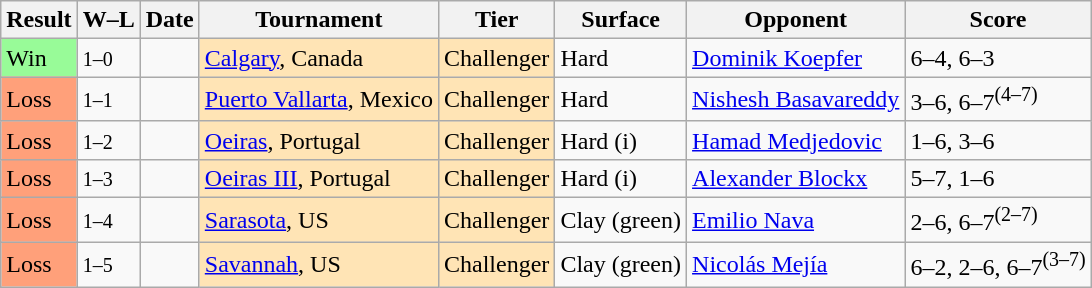<table class="sortable wikitable">
<tr>
<th>Result</th>
<th class="unsortable">W–L</th>
<th>Date</th>
<th>Tournament</th>
<th>Tier</th>
<th>Surface</th>
<th>Opponent</th>
<th class="unsortable">Score</th>
</tr>
<tr>
<td bgcolor=98fb98>Win</td>
<td><small>1–0</small></td>
<td><a href='#'></a></td>
<td style="background:moccasin;"><a href='#'>Calgary</a>, Canada</td>
<td style="background:moccasin;">Challenger</td>
<td>Hard</td>
<td> <a href='#'>Dominik Koepfer</a></td>
<td>6–4, 6–3</td>
</tr>
<tr>
<td bgcolor=ffa07a>Loss</td>
<td><small>1–1</small></td>
<td><a href='#'></a></td>
<td style="background:moccasin;"><a href='#'>Puerto Vallarta</a>, Mexico</td>
<td style="background:moccasin;">Challenger</td>
<td>Hard</td>
<td> <a href='#'>Nishesh Basavareddy</a></td>
<td>3–6, 6–7<sup>(4–7)</sup></td>
</tr>
<tr>
<td bgcolor=ffa07a>Loss</td>
<td><small>1–2</small></td>
<td><a href='#'></a></td>
<td style="background:moccasin;"><a href='#'>Oeiras</a>, Portugal</td>
<td style="background:moccasin;">Challenger</td>
<td>Hard (i)</td>
<td> <a href='#'>Hamad Medjedovic</a></td>
<td>1–6, 3–6</td>
</tr>
<tr>
<td bgcolor=ffa07a>Loss</td>
<td><small>1–3</small></td>
<td><a href='#'></a></td>
<td style="background:moccasin;"><a href='#'>Oeiras III</a>, Portugal</td>
<td style="background:moccasin;">Challenger</td>
<td>Hard (i)</td>
<td> <a href='#'>Alexander Blockx</a></td>
<td>5–7, 1–6</td>
</tr>
<tr>
<td bgcolor=ffa07a>Loss</td>
<td><small>1–4</small></td>
<td><a href='#'></a></td>
<td style="background:moccasin;"><a href='#'>Sarasota</a>, US</td>
<td style="background:moccasin;">Challenger</td>
<td>Clay (green)</td>
<td> <a href='#'>Emilio Nava</a></td>
<td>2–6, 6–7<sup>(2–7)</sup></td>
</tr>
<tr>
<td bgcolor=ffa07a>Loss</td>
<td><small>1–5</small></td>
<td><a href='#'></a></td>
<td style="background:moccasin;"><a href='#'>Savannah</a>, US</td>
<td style="background:moccasin;">Challenger</td>
<td>Clay (green)</td>
<td> <a href='#'>Nicolás Mejía</a></td>
<td>6–2, 2–6, 6–7<sup>(3–7)</sup></td>
</tr>
</table>
